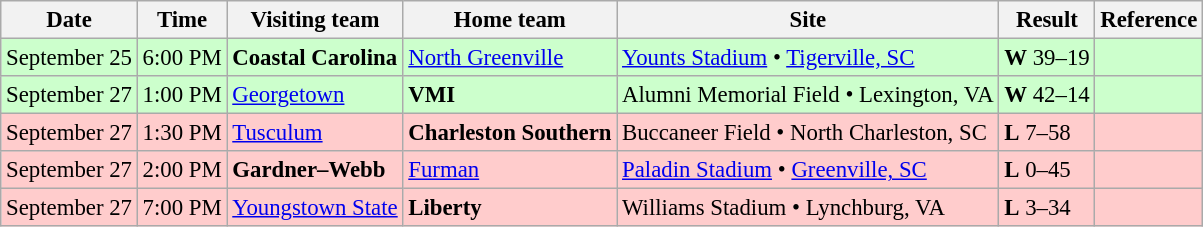<table class="wikitable" style="font-size:95%;">
<tr>
<th>Date</th>
<th>Time</th>
<th>Visiting team</th>
<th>Home team</th>
<th>Site</th>
<th>Result</th>
<th class="unsortable">Reference</th>
</tr>
<tr bgcolor=ccffcc>
<td>September 25</td>
<td>6:00 PM</td>
<td><strong>Coastal Carolina</strong></td>
<td><a href='#'>North Greenville</a></td>
<td><a href='#'>Younts Stadium</a> • <a href='#'>Tigerville, SC</a></td>
<td><strong>W</strong> 39–19</td>
<td></td>
</tr>
<tr bgcolor=ccffcc>
<td>September 27</td>
<td>1:00 PM</td>
<td><a href='#'>Georgetown</a></td>
<td><strong>VMI</strong></td>
<td>Alumni Memorial Field • Lexington, VA</td>
<td><strong>W</strong> 42–14</td>
<td></td>
</tr>
<tr bgcolor=ffcccc>
<td>September 27</td>
<td>1:30 PM</td>
<td><a href='#'>Tusculum</a></td>
<td><strong>Charleston Southern</strong></td>
<td>Buccaneer Field • North Charleston, SC</td>
<td><strong>L</strong> 7–58</td>
<td></td>
</tr>
<tr bgcolor=ffcccc>
<td>September 27</td>
<td>2:00 PM</td>
<td><strong>Gardner–Webb</strong></td>
<td><a href='#'>Furman</a></td>
<td><a href='#'>Paladin Stadium</a> • <a href='#'>Greenville, SC</a></td>
<td><strong>L</strong> 0–45</td>
<td></td>
</tr>
<tr bgcolor=ffcccc>
<td>September 27</td>
<td>7:00 PM</td>
<td><a href='#'>Youngstown State</a></td>
<td><strong>Liberty</strong></td>
<td>Williams Stadium • Lynchburg, VA</td>
<td><strong>L</strong> 3–34</td>
<td></td>
</tr>
</table>
